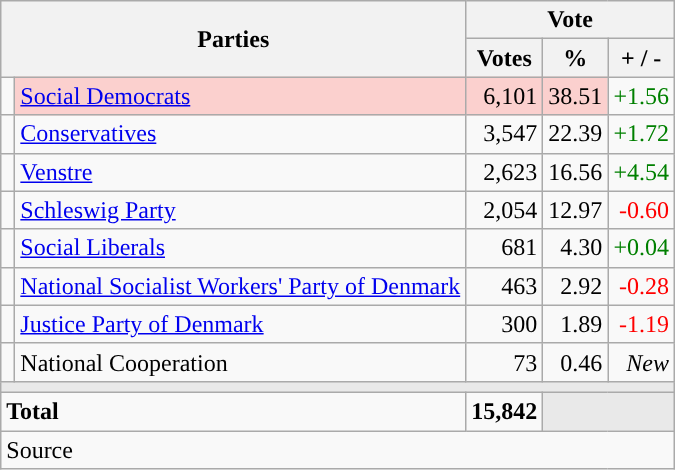<table class="wikitable" style="text-align:right;">
<tr>
<th style="text-align:centre;" rowspan="2" colspan="2" width="225">Parties</th>
<th colspan="3">Vote</th>
</tr>
<tr>
<th width="15">Votes</th>
<th width="15">%</th>
<th width="15">+ / -</th>
</tr>
<tr>
<td width="2" style="color:inherit;background:"></td>
<td bgcolor=#fbd0ce  align="left"><a href='#'>Social Democrats</a></td>
<td bgcolor=#fbd0ce>6,101</td>
<td bgcolor=#fbd0ce>38.51</td>
<td style=color:green;>+1.56</td>
</tr>
<tr>
<td width="2" style="color:inherit;background:"></td>
<td align="left"><a href='#'>Conservatives</a></td>
<td>3,547</td>
<td>22.39</td>
<td style=color:green;>+1.72</td>
</tr>
<tr>
<td width="2" style="color:inherit;background:"></td>
<td align="left"><a href='#'>Venstre</a></td>
<td>2,623</td>
<td>16.56</td>
<td style=color:green;>+4.54</td>
</tr>
<tr>
<td width="2" style="color:inherit;background:"></td>
<td align="left"><a href='#'>Schleswig Party</a></td>
<td>2,054</td>
<td>12.97</td>
<td style=color:red;>-0.60</td>
</tr>
<tr>
<td width="2" style="color:inherit;background:"></td>
<td align="left"><a href='#'>Social Liberals</a></td>
<td>681</td>
<td>4.30</td>
<td style=color:green;>+0.04</td>
</tr>
<tr>
<td width="2" style="color:inherit;background:"></td>
<td align="left"><a href='#'>National Socialist Workers' Party of Denmark</a></td>
<td>463</td>
<td>2.92</td>
<td style=color:red;>-0.28</td>
</tr>
<tr>
<td width="2" style="color:inherit;background:"></td>
<td align="left"><a href='#'>Justice Party of Denmark</a></td>
<td>300</td>
<td>1.89</td>
<td style=color:red;>-1.19</td>
</tr>
<tr>
<td width="2" style="color:inherit;background:"></td>
<td align="left">National Cooperation</td>
<td>73</td>
<td>0.46</td>
<td><em>New</em></td>
</tr>
<tr>
<td colspan="7" bgcolor="#E9E9E9"></td>
</tr>
<tr>
<td align="left" colspan="2"><strong>Total</strong></td>
<td><strong>15,842</strong></td>
<td bgcolor="#E9E9E9" colspan="2"></td>
</tr>
<tr>
<td align="left" colspan="6">Source</td>
</tr>
</table>
